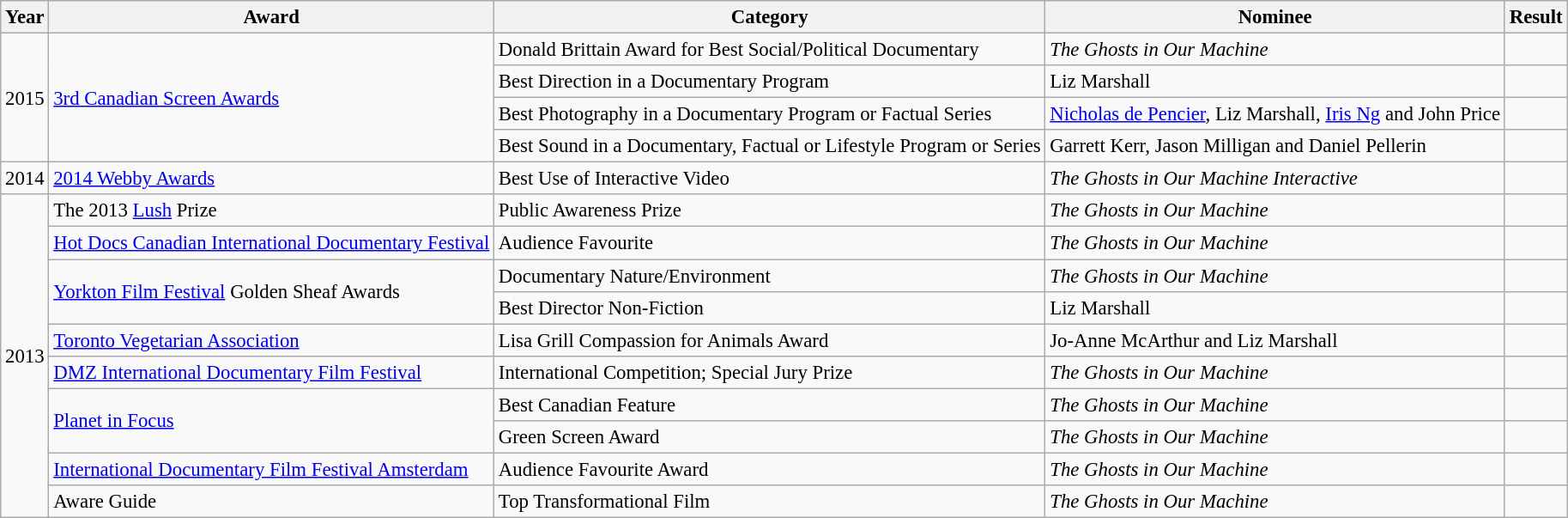<table class="wikitable" style="font-size: 95%;">
<tr>
<th>Year</th>
<th>Award</th>
<th>Category</th>
<th>Nominee</th>
<th>Result</th>
</tr>
<tr>
<td rowspan="4">2015</td>
<td rowspan="4"><a href='#'>3rd Canadian Screen Awards</a></td>
<td>Donald Brittain Award for Best Social/Political Documentary</td>
<td><em>The Ghosts in Our Machine</em></td>
<td></td>
</tr>
<tr>
<td>Best Direction in a Documentary Program</td>
<td>Liz Marshall</td>
<td></td>
</tr>
<tr>
<td>Best Photography in a Documentary Program or Factual Series</td>
<td><a href='#'>Nicholas de Pencier</a>, Liz Marshall, <a href='#'>Iris Ng</a> and John Price</td>
<td></td>
</tr>
<tr>
<td>Best Sound in a Documentary, Factual or Lifestyle Program or Series</td>
<td>Garrett Kerr, Jason Milligan and Daniel Pellerin</td>
<td></td>
</tr>
<tr>
<td>2014</td>
<td><a href='#'>2014 Webby Awards</a></td>
<td>Best Use of Interactive Video</td>
<td><em>The Ghosts in Our Machine Interactive</em></td>
<td></td>
</tr>
<tr>
<td rowspan="10">2013</td>
<td>The 2013 <a href='#'>Lush</a> Prize</td>
<td>Public Awareness Prize</td>
<td><em>The Ghosts in Our Machine</em></td>
<td></td>
</tr>
<tr>
<td><a href='#'>Hot Docs Canadian International Documentary Festival</a></td>
<td>Audience Favourite</td>
<td><em>The Ghosts in Our Machine</em></td>
<td></td>
</tr>
<tr>
<td rowspan="2"><a href='#'>Yorkton Film Festival</a> Golden Sheaf Awards</td>
<td>Documentary Nature/Environment</td>
<td><em>The Ghosts in Our Machine</em></td>
<td></td>
</tr>
<tr>
<td>Best Director Non-Fiction</td>
<td>Liz Marshall</td>
<td></td>
</tr>
<tr>
<td><a href='#'>Toronto Vegetarian Association</a></td>
<td>Lisa Grill Compassion for Animals Award</td>
<td>Jo-Anne McArthur and Liz Marshall</td>
<td></td>
</tr>
<tr>
<td><a href='#'>DMZ International Documentary Film Festival</a></td>
<td>International Competition; Special Jury Prize</td>
<td><em>The Ghosts in Our Machine</em></td>
<td></td>
</tr>
<tr>
<td rowspan="2"><a href='#'>Planet in Focus</a></td>
<td>Best Canadian Feature</td>
<td><em>The Ghosts in Our Machine</em></td>
<td></td>
</tr>
<tr>
<td>Green Screen Award</td>
<td><em>The Ghosts in Our Machine</em></td>
<td></td>
</tr>
<tr>
<td><a href='#'>International Documentary Film Festival Amsterdam</a></td>
<td>Audience Favourite Award</td>
<td><em>The Ghosts in Our Machine</em></td>
<td></td>
</tr>
<tr>
<td>Aware Guide</td>
<td>Top Transformational Film</td>
<td><em>The Ghosts in Our Machine</em></td>
<td></td>
</tr>
</table>
